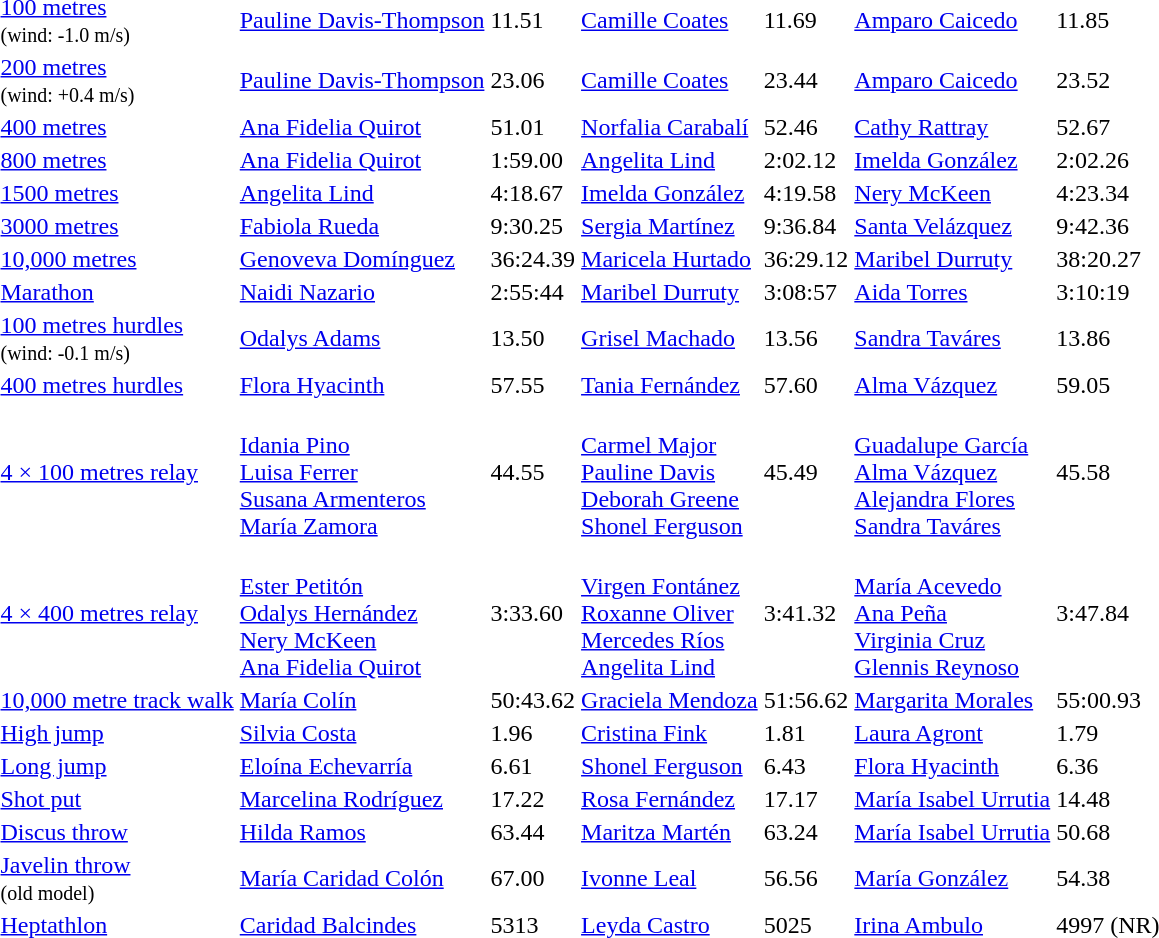<table>
<tr>
<td><a href='#'>100 metres</a><br><small>(wind: -1.0 m/s)</small></td>
<td><a href='#'>Pauline Davis-Thompson</a><br> </td>
<td>11.51</td>
<td><a href='#'>Camille Coates</a><br> </td>
<td>11.69</td>
<td><a href='#'>Amparo Caicedo</a><br> </td>
<td>11.85</td>
</tr>
<tr>
<td><a href='#'>200 metres</a><br><small>(wind: +0.4 m/s)</small></td>
<td><a href='#'>Pauline Davis-Thompson</a><br> </td>
<td>23.06</td>
<td><a href='#'>Camille Coates</a><br> </td>
<td>23.44</td>
<td><a href='#'>Amparo Caicedo</a><br> </td>
<td>23.52</td>
</tr>
<tr>
<td><a href='#'>400 metres</a></td>
<td><a href='#'>Ana Fidelia Quirot</a><br> </td>
<td>51.01</td>
<td><a href='#'>Norfalia Carabalí</a><br> </td>
<td>52.46</td>
<td><a href='#'>Cathy Rattray</a><br> </td>
<td>52.67</td>
</tr>
<tr>
<td><a href='#'>800 metres</a></td>
<td><a href='#'>Ana Fidelia Quirot</a><br> </td>
<td>1:59.00 </td>
<td><a href='#'>Angelita Lind</a><br> </td>
<td>2:02.12</td>
<td><a href='#'>Imelda González</a><br> </td>
<td>2:02.26</td>
</tr>
<tr>
<td><a href='#'>1500 metres</a></td>
<td><a href='#'>Angelita Lind</a><br> </td>
<td>4:18.67</td>
<td><a href='#'>Imelda González</a><br> </td>
<td>4:19.58</td>
<td><a href='#'>Nery McKeen</a><br> </td>
<td>4:23.34</td>
</tr>
<tr>
<td><a href='#'>3000 metres</a></td>
<td><a href='#'>Fabiola Rueda</a><br> </td>
<td>9:30.25 </td>
<td><a href='#'>Sergia Martínez</a><br> </td>
<td>9:36.84</td>
<td><a href='#'>Santa Velázquez</a><br> </td>
<td>9:42.36</td>
</tr>
<tr>
<td><a href='#'>10,000 metres</a></td>
<td><a href='#'>Genoveva Domínguez</a><br> </td>
<td>36:24.39 </td>
<td><a href='#'>Maricela Hurtado</a><br> </td>
<td>36:29.12</td>
<td><a href='#'>Maribel Durruty</a><br> </td>
<td>38:20.27</td>
</tr>
<tr>
<td><a href='#'>Marathon</a></td>
<td><a href='#'>Naidi Nazario</a><br> </td>
<td>2:55:44 </td>
<td><a href='#'>Maribel Durruty</a><br> </td>
<td>3:08:57</td>
<td><a href='#'>Aida Torres</a><br> </td>
<td>3:10:19</td>
</tr>
<tr>
<td><a href='#'>100 metres hurdles</a><br><small>(wind: -0.1 m/s)</small></td>
<td><a href='#'>Odalys Adams</a><br> </td>
<td>13.50</td>
<td><a href='#'>Grisel Machado</a><br> </td>
<td>13.56</td>
<td><a href='#'>Sandra Taváres</a><br> </td>
<td>13.86</td>
</tr>
<tr>
<td><a href='#'>400 metres hurdles</a></td>
<td><a href='#'>Flora Hyacinth</a><br> </td>
<td>57.55 </td>
<td><a href='#'>Tania Fernández</a><br> </td>
<td>57.60</td>
<td><a href='#'>Alma Vázquez</a><br> </td>
<td>59.05</td>
</tr>
<tr>
<td><a href='#'>4 × 100 metres relay</a></td>
<td><br><a href='#'>Idania Pino</a><br><a href='#'>Luisa Ferrer</a><br><a href='#'>Susana Armenteros</a><br><a href='#'>María Zamora</a></td>
<td>44.55</td>
<td><br><a href='#'>Carmel Major</a><br><a href='#'>Pauline Davis</a><br><a href='#'>Deborah Greene</a><br><a href='#'>Shonel Ferguson</a></td>
<td>45.49</td>
<td><br><a href='#'>Guadalupe García</a><br><a href='#'>Alma Vázquez</a><br><a href='#'>Alejandra Flores</a><br><a href='#'>Sandra Taváres</a></td>
<td>45.58</td>
</tr>
<tr>
<td><a href='#'>4 × 400 metres relay</a></td>
<td><br><a href='#'>Ester Petitón</a><br><a href='#'>Odalys Hernández</a><br><a href='#'>Nery McKeen</a><br><a href='#'>Ana Fidelia Quirot</a></td>
<td>3:33.60</td>
<td><br><a href='#'>Virgen Fontánez</a><br><a href='#'>Roxanne Oliver</a><br><a href='#'>Mercedes Ríos</a><br><a href='#'>Angelita Lind</a></td>
<td>3:41.32</td>
<td><br><a href='#'>María Acevedo</a><br><a href='#'>Ana Peña</a><br><a href='#'>Virginia Cruz</a><br><a href='#'>Glennis Reynoso</a></td>
<td>3:47.84</td>
</tr>
<tr>
<td><a href='#'>10,000 metre track walk</a></td>
<td><a href='#'>María Colín</a><br> </td>
<td>50:43.62 </td>
<td><a href='#'>Graciela Mendoza</a><br> </td>
<td>51:56.62</td>
<td><a href='#'>Margarita Morales</a><br> </td>
<td>55:00.93</td>
</tr>
<tr>
<td><a href='#'>High jump</a></td>
<td><a href='#'>Silvia Costa</a><br> </td>
<td>1.96 </td>
<td><a href='#'>Cristina Fink</a><br> </td>
<td>1.81</td>
<td><a href='#'>Laura Agront</a><br> </td>
<td>1.79</td>
</tr>
<tr>
<td><a href='#'>Long jump</a></td>
<td><a href='#'>Eloína Echevarría</a><br> </td>
<td>6.61 </td>
<td><a href='#'>Shonel Ferguson</a><br> </td>
<td>6.43</td>
<td><a href='#'>Flora Hyacinth</a><br> </td>
<td>6.36</td>
</tr>
<tr>
<td><a href='#'>Shot put</a></td>
<td><a href='#'>Marcelina Rodríguez</a><br> </td>
<td>17.22</td>
<td><a href='#'>Rosa Fernández</a><br> </td>
<td>17.17</td>
<td><a href='#'>María Isabel Urrutia</a><br> </td>
<td>14.48</td>
</tr>
<tr>
<td><a href='#'>Discus throw</a></td>
<td><a href='#'>Hilda Ramos</a><br> </td>
<td>63.44</td>
<td><a href='#'>Maritza Martén</a><br> </td>
<td>63.24</td>
<td><a href='#'>María Isabel Urrutia</a><br> </td>
<td>50.68</td>
</tr>
<tr>
<td><a href='#'>Javelin throw</a><br><small>(old model)</small></td>
<td><a href='#'>María Caridad Colón</a><br> </td>
<td>67.00 </td>
<td><a href='#'>Ivonne Leal</a><br> </td>
<td>56.56</td>
<td><a href='#'>María González</a><br> </td>
<td>54.38</td>
</tr>
<tr>
<td><a href='#'>Heptathlon</a></td>
<td><a href='#'>Caridad Balcindes</a><br> </td>
<td>5313</td>
<td><a href='#'>Leyda Castro</a><br> </td>
<td>5025</td>
<td><a href='#'>Irina Ambulo</a><br> </td>
<td>4997 (NR)</td>
</tr>
</table>
